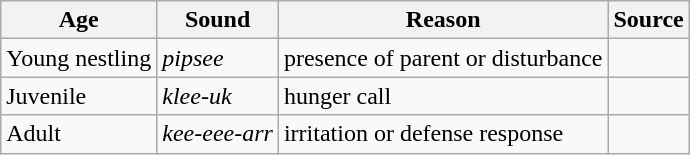<table class="wikitable">
<tr>
<th>Age</th>
<th>Sound</th>
<th>Reason</th>
<th>Source</th>
</tr>
<tr>
<td>Young nestling</td>
<td><em>pipsee</em></td>
<td>presence of parent or disturbance</td>
<td></td>
</tr>
<tr>
<td>Juvenile</td>
<td><em>klee-uk</em></td>
<td>hunger call</td>
<td></td>
</tr>
<tr>
<td>Adult</td>
<td><em>kee-eee-arr</em></td>
<td>irritation or defense response</td>
<td></td>
</tr>
</table>
